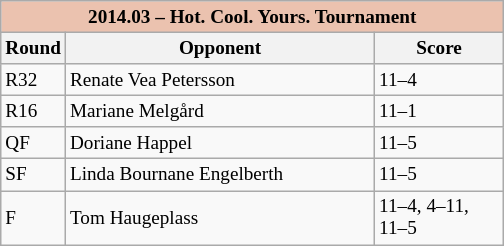<table class=wikitable style=font-size:80%>
<tr>
<td colspan=3 align=center bgcolor=#ebc2af><strong>2014.03 – Hot. Cool. Yours. Tournament</strong></td>
</tr>
<tr>
<th>Round</th>
<th width=200>Opponent</th>
<th width=80>Score</th>
</tr>
<tr>
<td>R32</td>
<td>Renate Vea Petersson</td>
<td>11–4</td>
</tr>
<tr>
<td>R16</td>
<td> Mariane Melgård</td>
<td>11–1</td>
</tr>
<tr>
<td>QF</td>
<td> Doriane Happel</td>
<td>11–5</td>
</tr>
<tr>
<td>SF</td>
<td> Linda Bournane Engelberth</td>
<td>11–5</td>
</tr>
<tr>
<td>F</td>
<td> Tom Haugeplass</td>
<td>11–4, 4–11, 11–5</td>
</tr>
</table>
